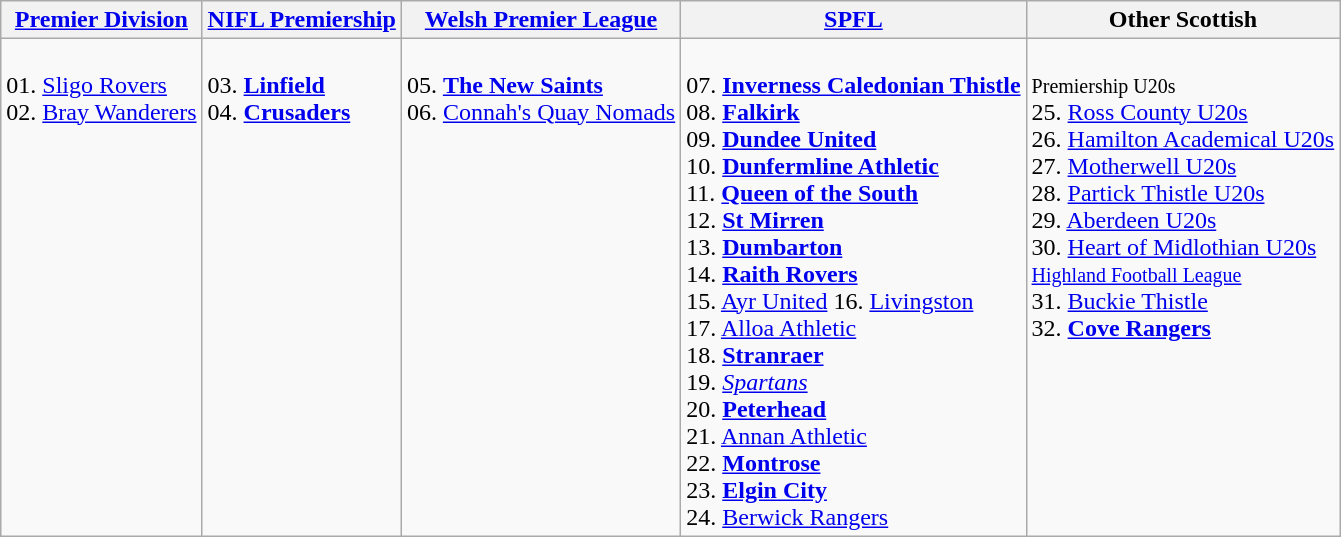<table class="wikitable">
<tr>
<th> <a href='#'>Premier Division</a></th>
<th> <a href='#'>NIFL Premiership</a></th>
<th> <a href='#'>Welsh Premier League</a></th>
<th> <a href='#'>SPFL</a></th>
<th>Other Scottish</th>
</tr>
<tr>
<td valign=top><br>01. <a href='#'>Sligo Rovers</a><br>
02. <a href='#'>Bray Wanderers</a></td>
<td valign=top><br>03. <strong><a href='#'>Linfield</a></strong><br>
04. <strong><a href='#'>Crusaders</a></strong></td>
<td valign=top><br>05. <strong><a href='#'>The New Saints</a></strong><br>
06. <a href='#'>Connah's Quay Nomads</a></td>
<td valign=top><br>

07. <strong><a href='#'>Inverness Caledonian Thistle</a></strong><br>
08. <strong><a href='#'>Falkirk</a></strong><br>
09. <strong><a href='#'>Dundee United</a></strong><br>
10. <strong><a href='#'>Dunfermline Athletic</a></strong><br>
11. <strong><a href='#'>Queen of the South</a></strong><br>
12. <strong><a href='#'>St Mirren</a></strong><br>
13. <strong><a href='#'>Dumbarton</a></strong><br>
14. <strong><a href='#'>Raith Rovers</a></strong><br>
15. <a href='#'>Ayr United</a>

16. <a href='#'>Livingston</a><br>
17. <a href='#'>Alloa Athletic</a><br>
18. <strong><a href='#'>Stranraer</a></strong><br>
19. <em><a href='#'>Spartans</a></em><br>
20. <strong><a href='#'>Peterhead</a></strong><br>
21. <a href='#'>Annan Athletic</a><br>
22. <strong><a href='#'>Montrose</a></strong><br>
23. <strong><a href='#'>Elgin City</a></strong><br>
24. <a href='#'>Berwick Rangers</a>
</td>
<td valign=top><br><small>Premiership U20s</small><br>
25. <a href='#'>Ross County U20s</a><br>
26. <a href='#'>Hamilton Academical U20s</a><br>
27. <a href='#'>Motherwell U20s</a><br>
28. <a href='#'>Partick Thistle U20s</a><br>
29. <a href='#'>Aberdeen U20s</a><br>
30. <a href='#'>Heart of Midlothian U20s</a><br>
<small><a href='#'>Highland Football League</a></small><br>
31. <a href='#'>Buckie Thistle</a><br>
32. <strong><a href='#'>Cove Rangers</a></strong></td>
</tr>
</table>
